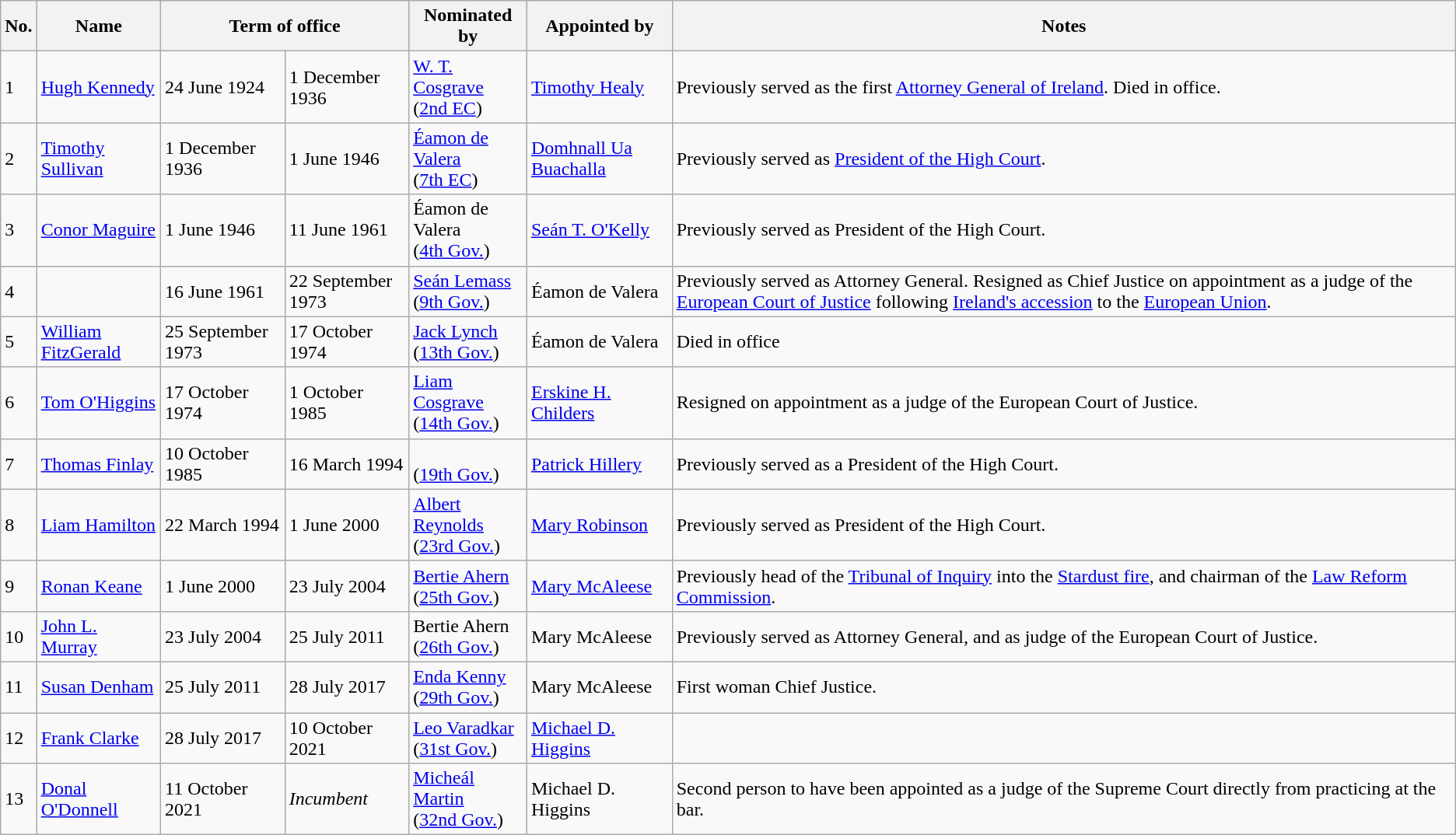<table class="wikitable">
<tr>
<th>No.</th>
<th>Name</th>
<th colspan=2>Term of office</th>
<th>Nominated by</th>
<th>Appointed by</th>
<th>Notes</th>
</tr>
<tr>
<td>1</td>
<td><a href='#'>Hugh Kennedy</a></td>
<td>24 June 1924</td>
<td>1 December 1936</td>
<td><a href='#'>W. T. Cosgrave</a><br>(<a href='#'>2nd EC</a>)</td>
<td><a href='#'>Timothy Healy</a></td>
<td>Previously served as the first <a href='#'>Attorney General of Ireland</a>. Died in office.</td>
</tr>
<tr>
<td>2</td>
<td><a href='#'>Timothy Sullivan</a></td>
<td>1 December 1936</td>
<td>1 June 1946</td>
<td><a href='#'>Éamon de Valera</a><br>(<a href='#'>7th EC</a>)</td>
<td><a href='#'>Domhnall Ua Buachalla</a></td>
<td>Previously served as <a href='#'>President of the High Court</a>.</td>
</tr>
<tr>
<td>3</td>
<td><a href='#'>Conor Maguire</a></td>
<td>1 June 1946</td>
<td>11 June 1961</td>
<td>Éamon de Valera<br>(<a href='#'>4th Gov.</a>)</td>
<td><a href='#'>Seán T. O'Kelly</a></td>
<td>Previously served as President of the High Court.</td>
</tr>
<tr>
<td>4</td>
<td></td>
<td>16 June 1961</td>
<td>22 September 1973</td>
<td><a href='#'>Seán Lemass</a><br>(<a href='#'>9th Gov.</a>)</td>
<td>Éamon de Valera</td>
<td>Previously served as Attorney General. Resigned as Chief Justice on appointment as a judge of the <a href='#'>European Court of Justice</a> following <a href='#'>Ireland's accession</a> to the <a href='#'>European Union</a>.</td>
</tr>
<tr>
<td>5</td>
<td><a href='#'>William FitzGerald</a></td>
<td>25 September 1973</td>
<td>17 October 1974</td>
<td><a href='#'>Jack Lynch</a><br>(<a href='#'>13th Gov.</a>)</td>
<td>Éamon de Valera</td>
<td>Died in office</td>
</tr>
<tr>
<td>6</td>
<td><a href='#'>Tom O'Higgins</a></td>
<td>17 October 1974</td>
<td>1 October 1985</td>
<td><a href='#'>Liam Cosgrave</a><br>(<a href='#'>14th Gov.</a>)</td>
<td><a href='#'>Erskine H. Childers</a></td>
<td>Resigned on appointment as a judge of the European Court of Justice.</td>
</tr>
<tr>
<td>7</td>
<td><a href='#'>Thomas Finlay</a></td>
<td>10 October 1985</td>
<td>16 March 1994</td>
<td><br>(<a href='#'>19th Gov.</a>)</td>
<td><a href='#'>Patrick Hillery</a></td>
<td>Previously served as a President of the High Court.</td>
</tr>
<tr>
<td>8</td>
<td><a href='#'>Liam Hamilton</a></td>
<td>22 March 1994</td>
<td>1 June 2000</td>
<td><a href='#'>Albert Reynolds</a><br>(<a href='#'>23rd Gov.</a>)</td>
<td><a href='#'>Mary Robinson</a></td>
<td>Previously served as President of the High Court.</td>
</tr>
<tr>
<td>9</td>
<td><a href='#'>Ronan Keane</a></td>
<td>1 June 2000</td>
<td>23 July 2004</td>
<td><a href='#'>Bertie Ahern</a><br>(<a href='#'>25th Gov.</a>)</td>
<td><a href='#'>Mary McAleese</a></td>
<td>Previously head of the <a href='#'>Tribunal of Inquiry</a> into the <a href='#'>Stardust fire</a>, and chairman of the <a href='#'>Law Reform Commission</a>.</td>
</tr>
<tr>
<td>10</td>
<td><a href='#'>John L. Murray</a></td>
<td>23 July 2004</td>
<td>25 July 2011</td>
<td>Bertie Ahern<br>(<a href='#'>26th Gov.</a>)</td>
<td>Mary McAleese</td>
<td>Previously served as Attorney General, and as judge of the European Court of Justice.</td>
</tr>
<tr>
<td>11</td>
<td><a href='#'>Susan Denham</a></td>
<td>25 July 2011</td>
<td>28 July 2017</td>
<td><a href='#'>Enda Kenny</a><br>(<a href='#'>29th Gov.</a>)</td>
<td>Mary McAleese</td>
<td>First woman Chief Justice.</td>
</tr>
<tr>
<td>12</td>
<td><a href='#'>Frank Clarke</a></td>
<td>28 July 2017</td>
<td>10 October 2021</td>
<td><a href='#'>Leo Varadkar</a><br>(<a href='#'>31st Gov.</a>)</td>
<td><a href='#'>Michael D. Higgins</a></td>
<td></td>
</tr>
<tr>
<td>13</td>
<td><a href='#'>Donal O'Donnell</a></td>
<td>11 October 2021</td>
<td><em>Incumbent</em></td>
<td><a href='#'>Micheál Martin</a><br>(<a href='#'>32nd Gov.</a>)</td>
<td>Michael D. Higgins</td>
<td>Second person to have been appointed as a judge of the Supreme Court directly from practicing at the bar.</td>
</tr>
</table>
